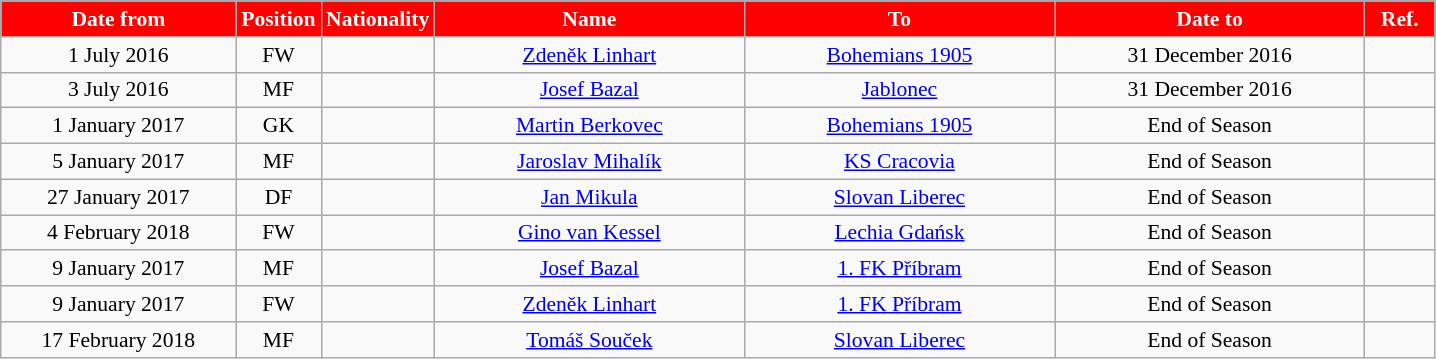<table class="wikitable" style="text-align:center; font-size:90%; ">
<tr>
<th style="background:#ff0000; color:white; width:150px;">Date from</th>
<th style="background:#ff0000; color:white; width:50px;">Position</th>
<th style="background:#ff0000; color:white; width:50px;">Nationality</th>
<th style="background:#ff0000; color:white; width:200px;">Name</th>
<th style="background:#ff0000; color:white; width:200px;">To</th>
<th style="background:#ff0000; color:white; width:200px;">Date to</th>
<th style="background:#ff0000; color:white; width:40px;">Ref.</th>
</tr>
<tr>
<td>1 July 2016</td>
<td>FW</td>
<td></td>
<td><a href='#'>Zdeněk Linhart</a></td>
<td><a href='#'>Bohemians 1905</a></td>
<td>31 December 2016</td>
<td></td>
</tr>
<tr>
<td>3 July 2016</td>
<td>MF</td>
<td></td>
<td><a href='#'>Josef Bazal</a></td>
<td><a href='#'>Jablonec</a></td>
<td>31 December 2016</td>
<td></td>
</tr>
<tr>
<td>1 January 2017</td>
<td>GK</td>
<td></td>
<td><a href='#'>Martin Berkovec</a></td>
<td><a href='#'>Bohemians 1905</a></td>
<td>End of Season</td>
<td></td>
</tr>
<tr>
<td>5 January 2017</td>
<td>MF</td>
<td></td>
<td><a href='#'>Jaroslav Mihalík</a></td>
<td><a href='#'>KS Cracovia</a></td>
<td>End of Season</td>
<td></td>
</tr>
<tr>
<td>27 January 2017</td>
<td>DF</td>
<td></td>
<td><a href='#'>Jan Mikula</a></td>
<td><a href='#'>Slovan Liberec</a></td>
<td>End of Season</td>
<td></td>
</tr>
<tr>
<td>4 February 2018</td>
<td>FW</td>
<td></td>
<td><a href='#'>Gino van Kessel</a></td>
<td><a href='#'>Lechia Gdańsk</a></td>
<td>End of Season</td>
<td></td>
</tr>
<tr>
<td>9 January 2017</td>
<td>MF</td>
<td></td>
<td><a href='#'>Josef Bazal</a></td>
<td><a href='#'>1. FK Příbram</a></td>
<td>End of Season</td>
<td></td>
</tr>
<tr>
<td>9 January 2017</td>
<td>FW</td>
<td></td>
<td><a href='#'>Zdeněk Linhart</a></td>
<td><a href='#'>1. FK Příbram</a></td>
<td>End of Season</td>
<td></td>
</tr>
<tr>
<td>17 February 2018</td>
<td>MF</td>
<td></td>
<td><a href='#'>Tomáš Souček</a></td>
<td><a href='#'>Slovan Liberec</a></td>
<td>End of Season</td>
<td></td>
</tr>
</table>
